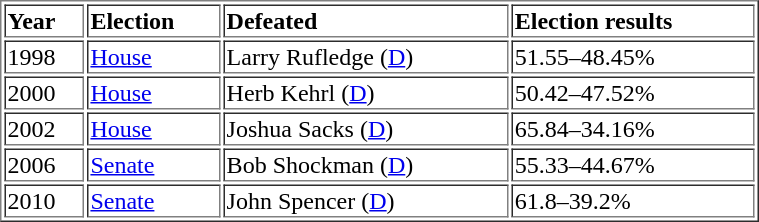<table style="width:40%; height:100px" border="1">
<tr>
<td><strong>Year</strong></td>
<td><strong>Election</strong></td>
<td><strong>Defeated</strong></td>
<td><strong>Election results</strong></td>
</tr>
<tr>
<td>1998</td>
<td><a href='#'>House</a></td>
<td>Larry Rufledge (<a href='#'>D</a>)</td>
<td>51.55–48.45%</td>
</tr>
<tr>
<td>2000</td>
<td><a href='#'>House</a></td>
<td>Herb Kehrl (<a href='#'>D</a>)</td>
<td>50.42–47.52%</td>
</tr>
<tr>
<td>2002</td>
<td><a href='#'>House</a></td>
<td>Joshua Sacks (<a href='#'>D</a>)</td>
<td>65.84–34.16%</td>
</tr>
<tr>
<td>2006</td>
<td><a href='#'>Senate</a></td>
<td>Bob Shockman (<a href='#'>D</a>)</td>
<td>55.33–44.67%</td>
</tr>
<tr>
<td>2010</td>
<td><a href='#'>Senate</a></td>
<td>John Spencer (<a href='#'>D</a>)</td>
<td>61.8–39.2%</td>
</tr>
</table>
